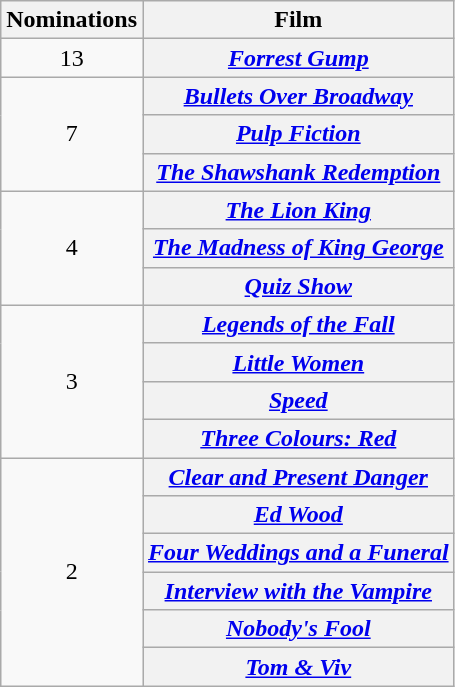<table class="wikitable" rowspan=2 style="text-align: center;">
<tr>
<th scope="col" style="width: 55px">Nominations</th>
<th scope="col">Film</th>
</tr>
<tr>
<td>13</td>
<th scope="row"><em><a href='#'>Forrest Gump</a></em></th>
</tr>
<tr>
<td rowspan=3>7</td>
<th scope="row"><em><a href='#'>Bullets Over Broadway</a></em></th>
</tr>
<tr>
<th scope="row"><em><a href='#'>Pulp Fiction</a></em></th>
</tr>
<tr>
<th scope="row"><em><a href='#'>The Shawshank Redemption</a></em></th>
</tr>
<tr>
<td rowspan=3>4</td>
<th scope="row"><em><a href='#'>The Lion King</a></em></th>
</tr>
<tr>
<th scope="row"><em><a href='#'>The Madness of King George</a></em></th>
</tr>
<tr>
<th scope="row"><em><a href='#'>Quiz Show</a></em></th>
</tr>
<tr>
<td rowspan=4>3</td>
<th scope="row"><em><a href='#'>Legends of the Fall</a></em></th>
</tr>
<tr>
<th scope="row"><em><a href='#'>Little Women</a></em></th>
</tr>
<tr>
<th scope="row"><em><a href='#'>Speed</a></em></th>
</tr>
<tr>
<th scope="row"><em><a href='#'>Three Colours: Red</a></em></th>
</tr>
<tr>
<td rowspan=6>2</td>
<th scope="row"><em><a href='#'>Clear and Present Danger</a></em></th>
</tr>
<tr>
<th scope="row"><em><a href='#'>Ed Wood</a></em></th>
</tr>
<tr>
<th scope="row"><em><a href='#'>Four Weddings and a Funeral</a></em></th>
</tr>
<tr>
<th scope="row"><em><a href='#'>Interview with the Vampire</a></em></th>
</tr>
<tr>
<th scope="row"><em><a href='#'>Nobody's Fool</a></em></th>
</tr>
<tr>
<th scope="row"><em><a href='#'>Tom & Viv</a></em></th>
</tr>
</table>
